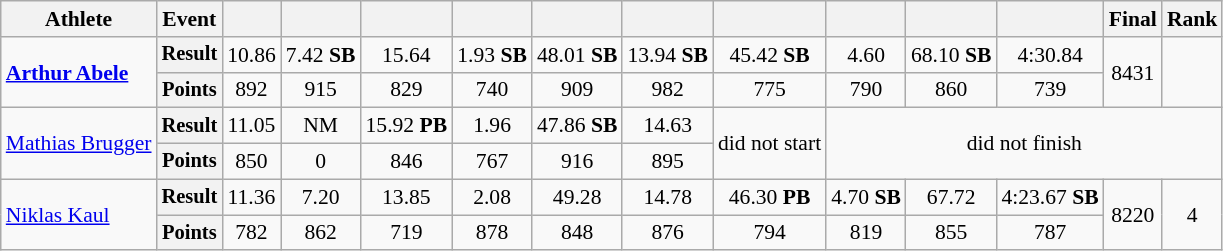<table class="wikitable" style="font-size:90%">
<tr>
<th>Athlete</th>
<th>Event</th>
<th></th>
<th></th>
<th></th>
<th></th>
<th></th>
<th></th>
<th></th>
<th></th>
<th></th>
<th></th>
<th>Final</th>
<th>Rank</th>
</tr>
<tr align=center>
<td rowspan=2 align=left><strong><a href='#'>Arthur Abele</a></strong></td>
<th style="font-size:95%">Result</th>
<td>10.86</td>
<td>7.42 <strong>SB</strong></td>
<td>15.64</td>
<td>1.93 <strong>SB</strong></td>
<td>48.01 <strong>SB</strong></td>
<td>13.94 <strong>SB</strong></td>
<td>45.42 <strong>SB</strong></td>
<td>4.60</td>
<td>68.10 <strong>SB</strong></td>
<td>4:30.84</td>
<td rowspan=2>8431</td>
<td rowspan=2></td>
</tr>
<tr align=center>
<th style="font-size:95%">Points</th>
<td>892</td>
<td>915</td>
<td>829</td>
<td>740</td>
<td>909</td>
<td>982</td>
<td>775</td>
<td>790</td>
<td>860</td>
<td>739</td>
</tr>
<tr align=center>
<td rowspan=2 align=left><a href='#'>Mathias Brugger</a></td>
<th style="font-size:95%">Result</th>
<td>11.05</td>
<td>NM</td>
<td>15.92 <strong>PB</strong></td>
<td>1.96</td>
<td>47.86 <strong>SB</strong></td>
<td>14.63</td>
<td rowspan=2>did not start</td>
<td rowspan=2 colspan=5>did not finish</td>
</tr>
<tr align=center>
<th style="font-size:95%">Points</th>
<td>850</td>
<td>0</td>
<td>846</td>
<td>767</td>
<td>916</td>
<td>895</td>
</tr>
<tr align=center>
<td rowspan=2 align=left><a href='#'>Niklas Kaul</a></td>
<th style="font-size:95%">Result</th>
<td>11.36</td>
<td>7.20</td>
<td>13.85</td>
<td>2.08</td>
<td>49.28</td>
<td>14.78</td>
<td>46.30 <strong>PB</strong></td>
<td>4.70 <strong>SB</strong></td>
<td>67.72</td>
<td>4:23.67 <strong>SB</strong></td>
<td rowspan=2>8220</td>
<td rowspan=2>4</td>
</tr>
<tr align=center>
<th style="font-size:95%">Points</th>
<td>782</td>
<td>862</td>
<td>719</td>
<td>878</td>
<td>848</td>
<td>876</td>
<td>794</td>
<td>819</td>
<td>855</td>
<td>787</td>
</tr>
</table>
